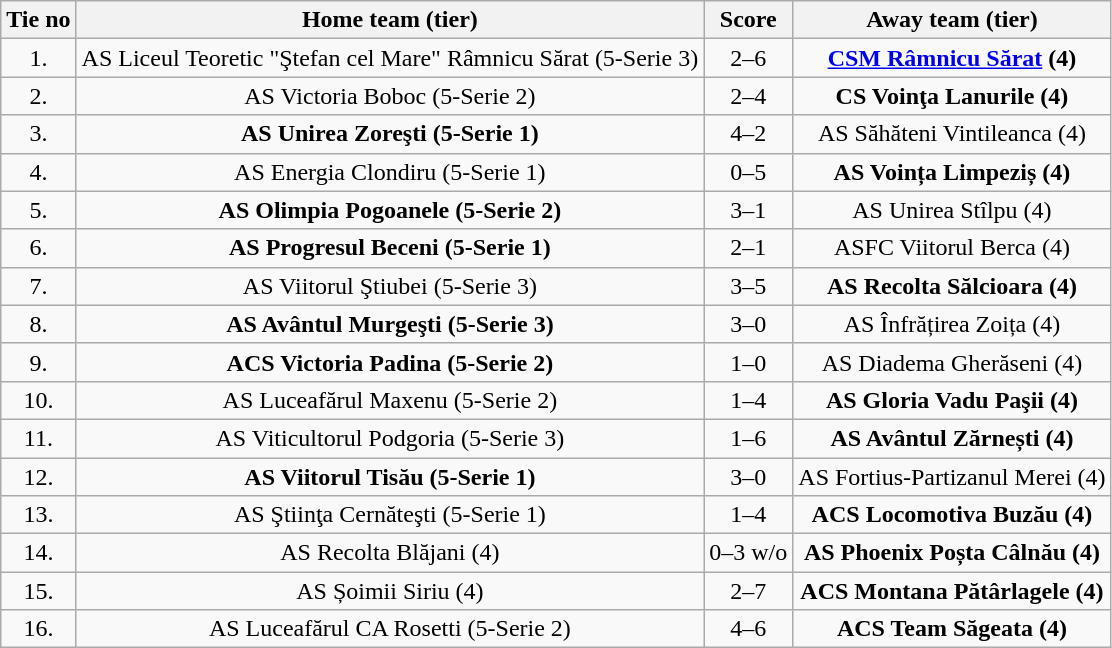<table class="wikitable" style="text-align: center">
<tr>
<th>Tie no</th>
<th>Home team (tier)</th>
<th>Score</th>
<th>Away team (tier)</th>
</tr>
<tr>
<td>1.</td>
<td>AS Liceul Teoretic "Ştefan cel Mare" Râmnicu Sărat (5-Serie 3)</td>
<td>2–6</td>
<td><strong><a href='#'>CSM Râmnicu Sărat</a> (4)</strong></td>
</tr>
<tr>
<td>2.</td>
<td>AS Victoria Boboc (5-Serie 2)</td>
<td>2–4</td>
<td><strong>CS Voinţa Lanurile (4)</strong></td>
</tr>
<tr>
<td>3.</td>
<td><strong>AS Unirea Zoreşti (5-Serie 1)</strong></td>
<td>4–2</td>
<td>AS Săhăteni Vintileanca (4)</td>
</tr>
<tr>
<td>4.</td>
<td>AS Energia Clondiru (5-Serie 1)</td>
<td>0–5</td>
<td><strong>AS Voința Limpeziș (4)</strong></td>
</tr>
<tr>
<td>5.</td>
<td><strong>AS Olimpia Pogoanele (5-Serie 2)</strong></td>
<td>3–1</td>
<td>AS Unirea Stîlpu (4)</td>
</tr>
<tr>
<td>6.</td>
<td><strong>AS Progresul Beceni (5-Serie 1)</strong></td>
<td>2–1</td>
<td>ASFC Viitorul Berca (4)</td>
</tr>
<tr>
<td>7.</td>
<td>AS Viitorul Ştiubei (5-Serie 3)</td>
<td>3–5</td>
<td><strong>AS Recolta Sălcioara (4)</strong></td>
</tr>
<tr>
<td>8.</td>
<td><strong>AS Avântul Murgeşti (5-Serie 3)</strong></td>
<td>3–0</td>
<td>AS Înfrățirea Zoița (4)</td>
</tr>
<tr>
<td>9.</td>
<td><strong>ACS Victoria Padina (5-Serie 2)</strong></td>
<td>1–0</td>
<td>AS Diadema Gherăseni (4)</td>
</tr>
<tr>
<td>10.</td>
<td>AS Luceafărul Maxenu (5-Serie 2)</td>
<td>1–4</td>
<td><strong>AS Gloria Vadu Paşii (4)</strong></td>
</tr>
<tr>
<td>11.</td>
<td>AS Viticultorul Podgoria (5-Serie 3)</td>
<td>1–6</td>
<td><strong>AS Avântul Zărnești (4)</strong></td>
</tr>
<tr>
<td>12.</td>
<td><strong>AS Viitorul Tisău (5-Serie 1)</strong></td>
<td>3–0</td>
<td>AS Fortius-Partizanul Merei (4)</td>
</tr>
<tr>
<td>13.</td>
<td>AS Ştiinţa Cernăteşti (5-Serie 1)</td>
<td>1–4</td>
<td><strong>ACS Locomotiva Buzău (4)</strong></td>
</tr>
<tr>
<td>14.</td>
<td>AS Recolta Blăjani (4)</td>
<td>0–3 w/o</td>
<td><strong>AS Phoenix Poșta Câlnău (4)</strong></td>
</tr>
<tr>
<td>15.</td>
<td>AS Șoimii Siriu (4)</td>
<td>2–7</td>
<td><strong>ACS Montana Pătârlagele (4)</strong></td>
</tr>
<tr>
<td>16.</td>
<td>AS Luceafărul CA Rosetti (5-Serie 2)</td>
<td>4–6</td>
<td><strong>ACS Team Săgeata (4)</strong></td>
</tr>
</table>
